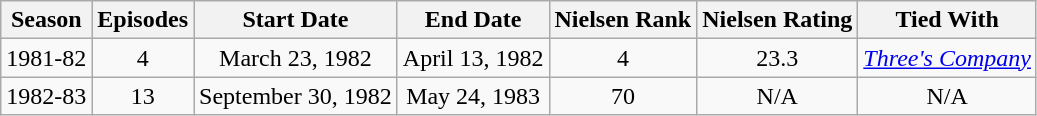<table class="wikitable" style="text-align: center">
<tr>
<th>Season</th>
<th>Episodes</th>
<th>Start Date</th>
<th>End Date</th>
<th>Nielsen Rank</th>
<th>Nielsen Rating</th>
<th>Tied With</th>
</tr>
<tr>
<td style="text-align:center">1981-82</td>
<td style="text-align:center">4</td>
<td style="text-align:center">March 23, 1982</td>
<td style="text-align:center">April 13, 1982</td>
<td style="text-align:center: ">4</td>
<td style="text-align:center">23.3</td>
<td style="text-align:center"><em><a href='#'>Three's Company</a></em></td>
</tr>
<tr>
<td style="text-align:center">1982-83</td>
<td style="text-align:center">13</td>
<td style="text-align:center">September 30, 1982</td>
<td style="text-align:center">May 24, 1983</td>
<td style="text-align:center: ">70</td>
<td style="text-align:center">N/A</td>
<td style="text-align:center">N/A</td>
</tr>
</table>
